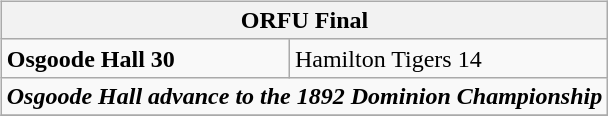<table cellspacing="10">
<tr>
<td valign="top"><br><table class="wikitable">
<tr>
<th bgcolor="#DDDDDD" colspan="4"><strong>ORFU Final</strong></th>
</tr>
<tr>
<td><strong>Osgoode Hall 30</strong></td>
<td>Hamilton Tigers 14</td>
</tr>
<tr>
<td align="center" colspan="4"><strong><em>Osgoode Hall advance to the 1892 Dominion Championship</em></strong></td>
</tr>
<tr>
</tr>
</table>
</td>
</tr>
</table>
